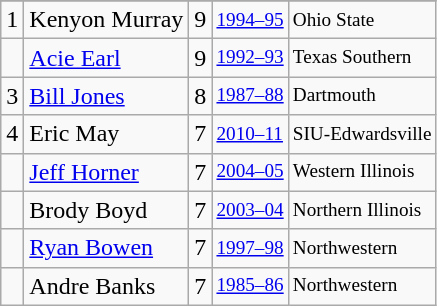<table class="wikitable">
<tr>
</tr>
<tr>
<td>1</td>
<td>Kenyon Murray</td>
<td>9</td>
<td style="font-size:80%;"><a href='#'>1994–95</a></td>
<td style="font-size:80%;">Ohio State</td>
</tr>
<tr>
<td></td>
<td><a href='#'>Acie Earl</a></td>
<td>9</td>
<td style="font-size:80%;"><a href='#'>1992–93</a></td>
<td style="font-size:80%;">Texas Southern</td>
</tr>
<tr>
<td>3</td>
<td><a href='#'>Bill Jones</a></td>
<td>8</td>
<td style="font-size:80%;"><a href='#'>1987–88</a></td>
<td style="font-size:80%;">Dartmouth</td>
</tr>
<tr>
<td>4</td>
<td>Eric May</td>
<td>7</td>
<td style="font-size:80%;"><a href='#'>2010–11</a></td>
<td style="font-size:80%;">SIU-Edwardsville</td>
</tr>
<tr>
<td></td>
<td><a href='#'>Jeff Horner</a></td>
<td>7</td>
<td style="font-size:80%;"><a href='#'>2004–05</a></td>
<td style="font-size:80%;">Western Illinois</td>
</tr>
<tr>
<td></td>
<td>Brody Boyd</td>
<td>7</td>
<td style="font-size:80%;"><a href='#'>2003–04</a></td>
<td style="font-size:80%;">Northern Illinois</td>
</tr>
<tr>
<td></td>
<td><a href='#'>Ryan Bowen</a></td>
<td>7</td>
<td style="font-size:80%;"><a href='#'>1997–98</a></td>
<td style="font-size:80%;">Northwestern</td>
</tr>
<tr>
<td></td>
<td>Andre Banks</td>
<td>7</td>
<td style="font-size:80%;"><a href='#'>1985–86</a></td>
<td style="font-size:80%;">Northwestern</td>
</tr>
</table>
